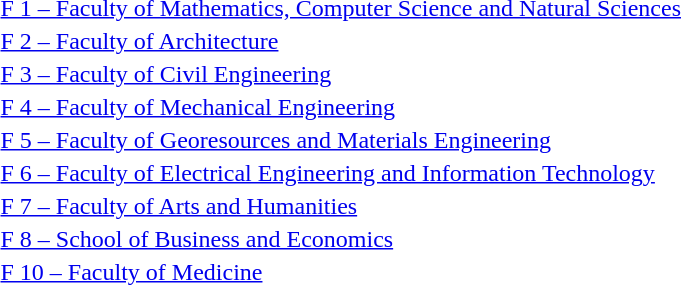<table>
<tr>
<td><a href='#'>F 1 – Faculty of Mathematics, Computer Science and Natural Sciences</a></td>
</tr>
<tr>
<td><a href='#'>F 2 – Faculty of Architecture</a></td>
</tr>
<tr>
<td><a href='#'>F 3 – Faculty of Civil Engineering</a></td>
</tr>
<tr>
<td><a href='#'>F 4 – Faculty of Mechanical Engineering</a></td>
</tr>
<tr>
<td><a href='#'>F 5 – Faculty of Georesources and Materials Engineering</a></td>
</tr>
<tr>
<td><a href='#'>F 6 – Faculty of Electrical Engineering and Information Technology</a></td>
</tr>
<tr>
<td><a href='#'>F 7 – Faculty of Arts and Humanities</a></td>
</tr>
<tr>
<td><a href='#'>F 8 – School of Business and Economics</a></td>
</tr>
<tr>
<td><a href='#'>F 10 – Faculty of Medicine</a></td>
</tr>
</table>
